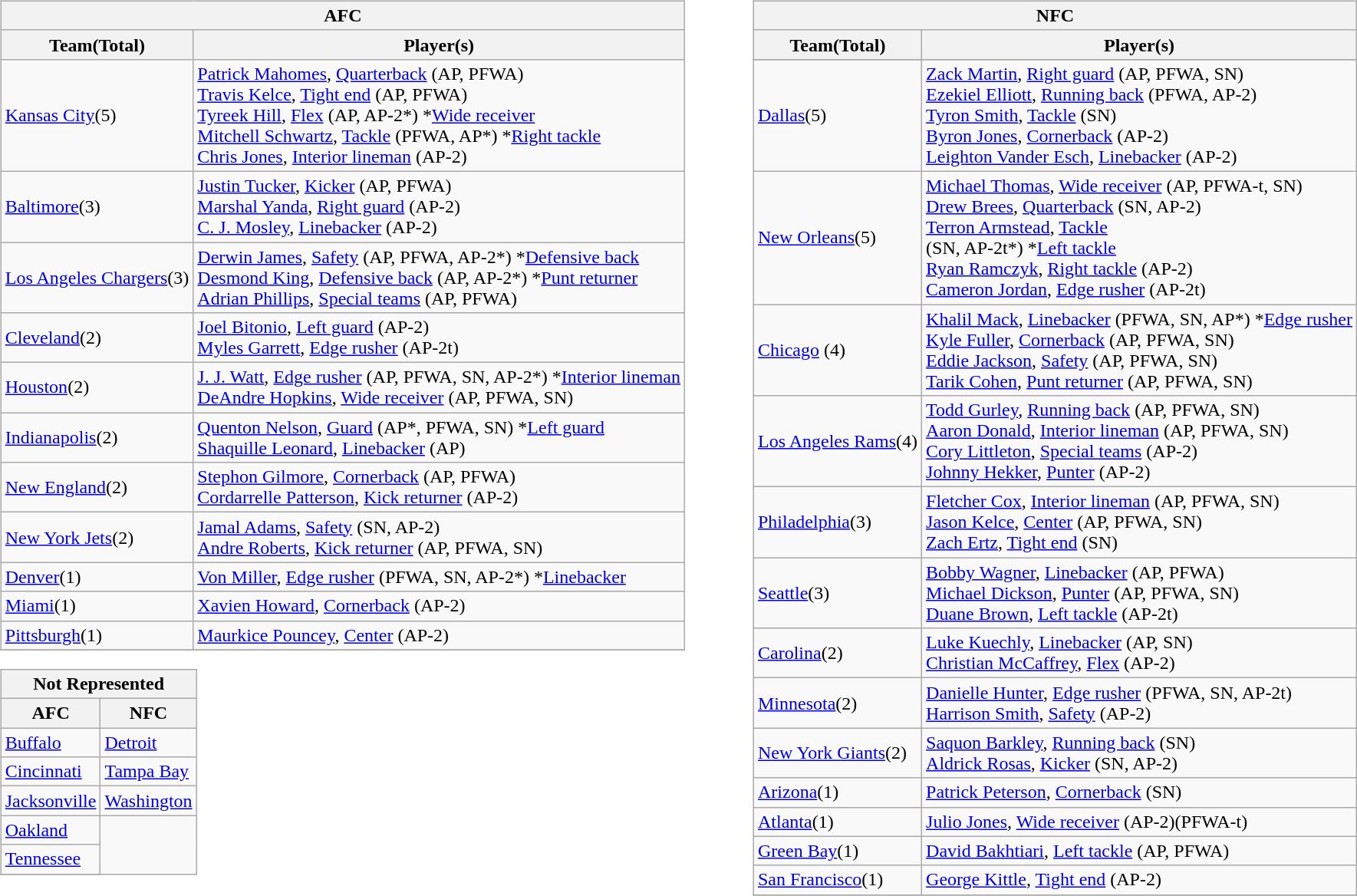<table border=0>
<tr valign="top">
<td><br><table class="wikitable">
<tr>
<th colspan=6>AFC</th>
</tr>
<tr>
<th>Team(Total)</th>
<th>Player(s)</th>
</tr>
<tr>
<td><a href='#'>Kansas City</a>(5)</td>
<td><a href='#'>Patrick Mahomes</a>,  <a href='#'>Quarterback</a> (AP, PFWA)<br><a href='#'>Travis Kelce</a>,  <a href='#'>Tight end</a> (AP, PFWA)<br><a href='#'>Tyreek Hill</a>,  <a href='#'>Flex</a> (AP, AP-2*) *<a href='#'>Wide receiver</a><br><a href='#'>Mitchell Schwartz</a>, <a href='#'>Tackle</a> (PFWA, AP*) *<a href='#'>Right tackle</a><br><a href='#'>Chris Jones</a>,  <a href='#'>Interior lineman</a> (AP-2)</td>
</tr>
<tr>
<td><a href='#'>Baltimore</a>(3)</td>
<td><a href='#'>Justin Tucker</a>,  <a href='#'>Kicker</a> (AP, PFWA)<br><a href='#'>Marshal Yanda</a>,  <a href='#'>Right guard</a> (AP-2)<br><a href='#'>C. J. Mosley</a>,  <a href='#'>Linebacker</a> (AP-2)</td>
</tr>
<tr>
<td><a href='#'>Los Angeles Chargers</a>(3)</td>
<td><a href='#'>Derwin James</a>,  <a href='#'>Safety</a> (AP, PFWA, AP-2*) *<a href='#'>Defensive back</a><br><a href='#'>Desmond King</a>,  <a href='#'>Defensive back</a> (AP, AP-2*) *<a href='#'>Punt returner</a><br><a href='#'>Adrian Phillips</a>,  <a href='#'>Special teams</a> (AP, PFWA)</td>
</tr>
<tr>
<td><a href='#'>Cleveland</a>(2)</td>
<td><a href='#'>Joel Bitonio</a>,  <a href='#'>Left guard</a> (AP-2)<br><a href='#'>Myles Garrett</a>, <a href='#'>Edge rusher</a> (AP-2t)</td>
</tr>
<tr>
<td><a href='#'>Houston</a>(2)</td>
<td><a href='#'>J. J. Watt</a>,  <a href='#'>Edge rusher</a> (AP, PFWA, SN, AP-2*) *<a href='#'>Interior lineman</a><br><a href='#'>DeAndre Hopkins</a>,  <a href='#'>Wide receiver</a> (AP, PFWA, SN)</td>
</tr>
<tr>
<td><a href='#'>Indianapolis</a>(2)</td>
<td><a href='#'>Quenton Nelson</a>,  <a href='#'>Guard</a> (AP*, PFWA, SN) *<a href='#'>Left guard</a><br><a href='#'>Shaquille Leonard</a>,  <a href='#'>Linebacker</a> (AP)</td>
</tr>
<tr>
<td><a href='#'>New England</a>(2)</td>
<td><a href='#'>Stephon Gilmore</a>,  <a href='#'>Cornerback</a> (AP, PFWA)<br><a href='#'>Cordarrelle Patterson</a>,  <a href='#'>Kick returner</a> (AP-2)</td>
</tr>
<tr>
<td><a href='#'>New York Jets</a>(2)</td>
<td><a href='#'>Jamal Adams</a>,  <a href='#'>Safety</a> (SN, AP-2)<br><a href='#'>Andre Roberts</a>,  <a href='#'>Kick returner</a> (AP, PFWA, SN)</td>
</tr>
<tr>
<td><a href='#'>Denver</a>(1)</td>
<td><a href='#'>Von Miller</a>,  <a href='#'>Edge rusher</a> (PFWA, SN, AP-2*) *<a href='#'>Linebacker</a></td>
</tr>
<tr>
<td><a href='#'>Miami</a>(1)</td>
<td><a href='#'>Xavien Howard</a>,  <a href='#'>Cornerback</a> (AP-2)</td>
</tr>
<tr>
<td><a href='#'>Pittsburgh</a>(1)</td>
<td><a href='#'>Maurkice Pouncey</a>,  <a href='#'>Center</a> (AP-2)</td>
</tr>
<tr>
</tr>
</table>
<table class="wikitable">
<tr>
<th colspan=2>Not Represented</th>
</tr>
<tr>
<th>AFC</th>
<th>NFC</th>
</tr>
<tr>
<td><a href='#'>Buffalo</a></td>
<td><a href='#'>Detroit</a></td>
</tr>
<tr>
<td><a href='#'>Cincinnati</a></td>
<td><a href='#'>Tampa Bay</a></td>
</tr>
<tr>
<td><a href='#'>Jacksonville</a></td>
<td><a href='#'>Washington</a></td>
</tr>
<tr>
<td><a href='#'>Oakland</a></td>
</tr>
<tr>
<td><a href='#'>Tennessee</a></td>
</tr>
<tr>
</tr>
</table>
</td>
<td style="padding-left:40px;"><br><table class="wikitable">
<tr>
<th colspan=2>NFC</th>
</tr>
<tr>
<th>Team(Total)</th>
<th>Player(s)</th>
</tr>
<tr>
</tr>
<tr>
<td><a href='#'>Dallas</a>(5)</td>
<td><a href='#'>Zack Martin</a>,  <a href='#'>Right guard</a> (AP, PFWA, SN)<br><a href='#'>Ezekiel Elliott</a>,  <a href='#'>Running back</a> (PFWA, AP-2)<br><a href='#'>Tyron Smith</a>,  <a href='#'>Tackle</a> (SN)<br><a href='#'>Byron Jones</a>,  <a href='#'>Cornerback</a> (AP-2)<br><a href='#'>Leighton Vander Esch</a>,  <a href='#'>Linebacker</a> (AP-2)</td>
</tr>
<tr>
<td><a href='#'>New Orleans</a>(5)</td>
<td><a href='#'>Michael Thomas</a>,  <a href='#'>Wide receiver</a> (AP, PFWA-t, SN)<br><a href='#'>Drew Brees</a>,  <a href='#'>Quarterback</a> (SN, AP-2)<br><a href='#'>Terron Armstead</a>,  <a href='#'>Tackle</a><br>(SN, AP-2t*) *<a href='#'>Left tackle</a><br><a href='#'>Ryan Ramczyk</a>,  <a href='#'>Right tackle</a> (AP-2)<br><a href='#'>Cameron Jordan</a>,  <a href='#'>Edge rusher</a> (AP-2t)</td>
</tr>
<tr>
<td><a href='#'>Chicago</a> (4)</td>
<td><a href='#'>Khalil Mack</a>,  <a href='#'>Linebacker</a> (PFWA, SN, AP*) *<a href='#'>Edge rusher</a><br><a href='#'>Kyle Fuller</a>,  <a href='#'>Cornerback</a> (AP, PFWA, SN)<br><a href='#'>Eddie Jackson</a>,  <a href='#'>Safety</a> (AP, PFWA, SN)<br><a href='#'>Tarik Cohen</a>,  <a href='#'>Punt returner</a> (AP, PFWA, SN)</td>
</tr>
<tr>
<td><a href='#'>Los Angeles Rams</a>(4)</td>
<td><a href='#'>Todd Gurley</a>,  <a href='#'>Running back</a> (AP, PFWA, SN)<br><a href='#'>Aaron Donald</a>,  <a href='#'>Interior lineman</a> (AP, PFWA, SN)<br><a href='#'>Cory Littleton</a>,  <a href='#'>Special teams</a> (AP-2)<br><a href='#'>Johnny Hekker</a>,  <a href='#'>Punter</a> (AP-2)</td>
</tr>
<tr>
<td><a href='#'>Philadelphia</a>(3)</td>
<td><a href='#'>Fletcher Cox</a>,  <a href='#'>Interior lineman</a> (AP, PFWA, SN)<br><a href='#'>Jason Kelce</a>,  <a href='#'>Center</a> (AP, PFWA, SN)<br><a href='#'>Zach Ertz</a>,  <a href='#'>Tight end</a> (SN)</td>
</tr>
<tr>
<td><a href='#'>Seattle</a>(3)</td>
<td><a href='#'>Bobby Wagner</a>,  <a href='#'>Linebacker</a> (AP, PFWA)<br><a href='#'>Michael Dickson</a>,  <a href='#'>Punter</a> (AP, PFWA, SN)<br><a href='#'>Duane Brown</a>,  <a href='#'>Left tackle</a> (AP-2t)</td>
</tr>
<tr>
<td><a href='#'>Carolina</a>(2)</td>
<td><a href='#'>Luke Kuechly</a>,  <a href='#'>Linebacker</a> (AP, SN)<br><a href='#'>Christian McCaffrey</a>,  <a href='#'>Flex</a> (AP-2)</td>
</tr>
<tr>
<td><a href='#'>Minnesota</a>(2)</td>
<td><a href='#'>Danielle Hunter</a>,  <a href='#'>Edge rusher</a> (PFWA, SN, AP-2t)<br><a href='#'>Harrison Smith</a>,  <a href='#'>Safety</a> (AP-2)</td>
</tr>
<tr>
<td><a href='#'>New York Giants</a>(2)</td>
<td><a href='#'>Saquon Barkley</a>,  <a href='#'>Running back</a> (SN)<br><a href='#'>Aldrick Rosas</a>,  <a href='#'>Kicker</a> (SN, AP-2)</td>
</tr>
<tr>
<td><a href='#'>Arizona</a>(1)</td>
<td><a href='#'>Patrick Peterson</a>,  <a href='#'>Cornerback</a> (SN)</td>
</tr>
<tr>
<td><a href='#'>Atlanta</a>(1)</td>
<td><a href='#'>Julio Jones</a>,  <a href='#'>Wide receiver</a> (AP-2)(PFWA-t)</td>
</tr>
<tr>
<td><a href='#'>Green Bay</a>(1)</td>
<td><a href='#'>David Bakhtiari</a>,  <a href='#'>Left tackle</a> (AP, PFWA)</td>
</tr>
<tr>
<td><a href='#'>San Francisco</a>(1)</td>
<td><a href='#'>George Kittle</a>,  <a href='#'>Tight end</a> (AP-2)</td>
</tr>
<tr>
</tr>
</table>
</td>
</tr>
</table>
